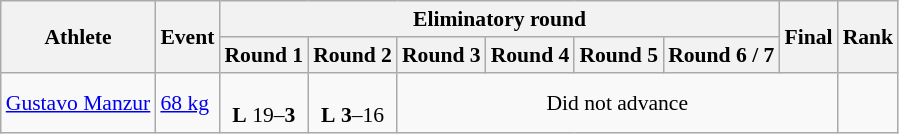<table class="wikitable" style="font-size:90%">
<tr>
<th rowspan="2">Athlete</th>
<th rowspan="2">Event</th>
<th colspan="6">Eliminatory round</th>
<th rowspan="2">Final</th>
<th rowspan="2">Rank</th>
</tr>
<tr>
<th>Round 1</th>
<th>Round 2</th>
<th>Round 3</th>
<th>Round 4</th>
<th>Round 5</th>
<th>Round 6 / 7</th>
</tr>
<tr>
<td><a href='#'>Gustavo Manzur</a></td>
<td><a href='#'>68 kg</a></td>
<td align=center><br><strong>L</strong> 19–<strong>3</strong></td>
<td align=center><br><strong>L</strong> <strong>3</strong>–16</td>
<td colspan=5 align=center>Did not advance</td>
<td align=center><strong></strong></td>
</tr>
</table>
